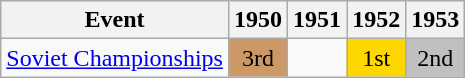<table class="wikitable">
<tr>
<th>Event</th>
<th>1950</th>
<th>1951</th>
<th>1952</th>
<th>1953</th>
</tr>
<tr>
<td><a href='#'>Soviet Championships</a></td>
<td align="center" bgcolor="cc9966">3rd</td>
<td></td>
<td align="center" bgcolor="gold">1st</td>
<td align="center" bgcolor="silver">2nd</td>
</tr>
</table>
